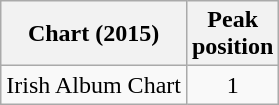<table class="wikitable">
<tr>
<th>Chart (2015)</th>
<th>Peak<br>position</th>
</tr>
<tr>
<td>Irish Album Chart</td>
<td align="center">1</td>
</tr>
</table>
